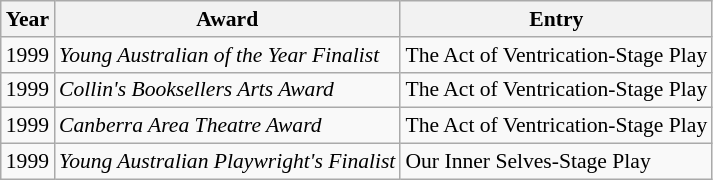<table class="wikitable" style="font-size: 90%;">
<tr align="center">
<th>Year</th>
<th>Award</th>
<th>Entry</th>
</tr>
<tr>
<td>1999</td>
<td><em>Young Australian of the Year Finalist</em></td>
<td>The Act of Ventrication-Stage Play</td>
</tr>
<tr>
<td>1999</td>
<td><em>Collin's Booksellers Arts Award</em></td>
<td>The Act of Ventrication-Stage Play</td>
</tr>
<tr>
<td>1999</td>
<td><em>Canberra Area Theatre Award</em></td>
<td>The Act of Ventrication-Stage Play</td>
</tr>
<tr>
<td>1999</td>
<td><em>Young Australian Playwright's Finalist</em></td>
<td>Our Inner Selves-Stage Play</td>
</tr>
</table>
